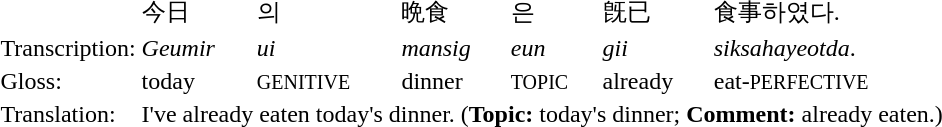<table>
<tr>
<td></td>
<td>今日</td>
<td>의</td>
<td>晩食</td>
<td>은</td>
<td>旣已</td>
<td>食事하였다.</td>
</tr>
<tr>
<td>Transcription:</td>
<td><em>Geumir</em></td>
<td><em>ui</em></td>
<td><em>mansig</em></td>
<td><em>eun</em></td>
<td><em>gii</em></td>
<td><em>siksahayeotda</em>.</td>
</tr>
<tr>
<td>Gloss:</td>
<td>today</td>
<td><small>GENITIVE</small></td>
<td>dinner</td>
<td><small>TOPIC</small></td>
<td>already</td>
<td>eat-<small>PERFECTIVE</small></td>
</tr>
<tr>
<td>Translation:</td>
<td colspan=6>I've already eaten today's dinner. (<strong>Topic:</strong> today's dinner; <strong>Comment:</strong> already eaten.)</td>
</tr>
</table>
